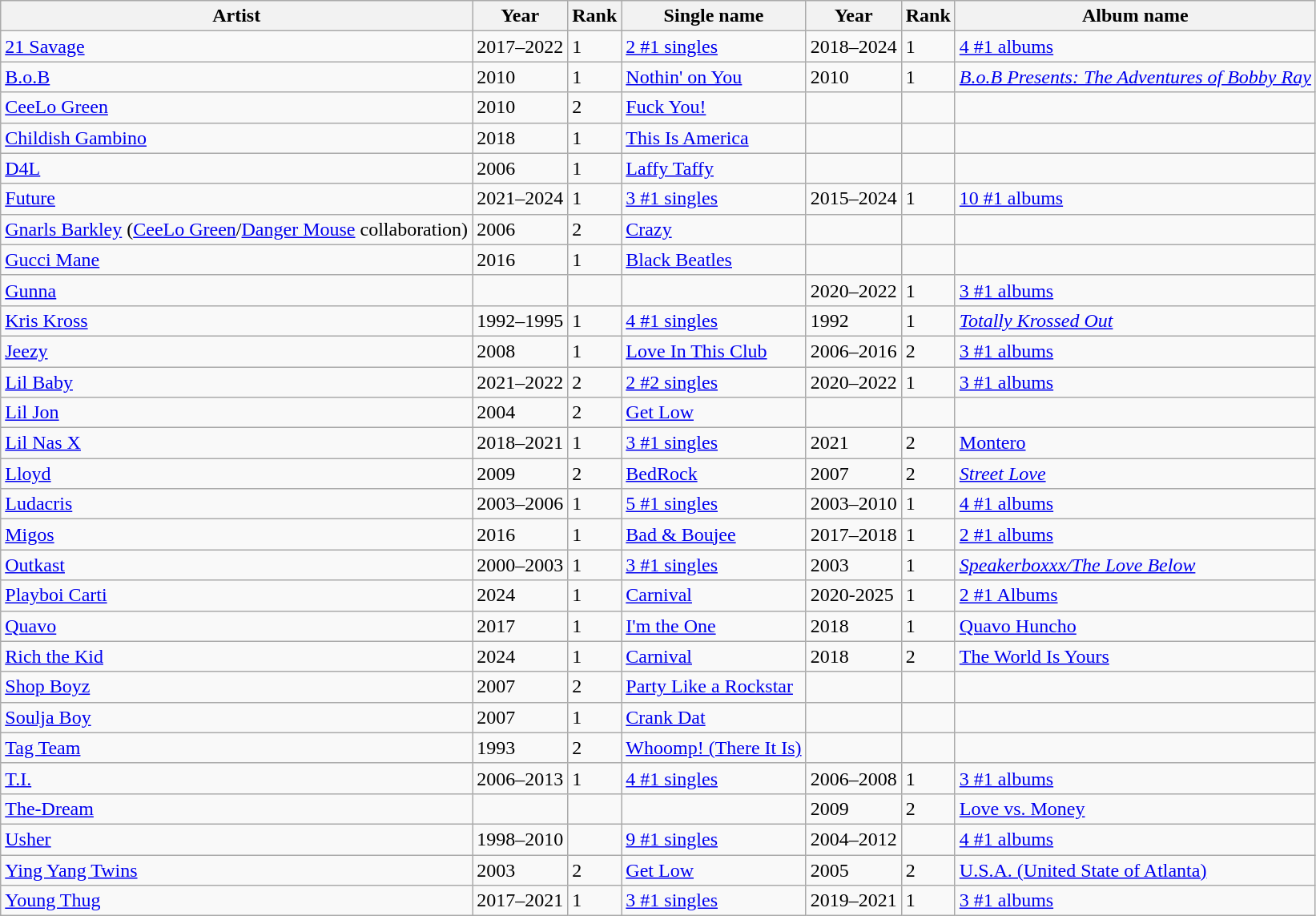<table class="wikitable sortable">
<tr>
<th>Artist</th>
<th>Year</th>
<th>Rank</th>
<th>Single name</th>
<th>Year</th>
<th>Rank</th>
<th>Album name</th>
</tr>
<tr>
<td><a href='#'>21 Savage</a></td>
<td>2017–2022</td>
<td>1</td>
<td><a href='#'>2 #1 singles</a></td>
<td>2018–2024</td>
<td>1</td>
<td><a href='#'>4 #1 albums</a></td>
</tr>
<tr>
<td><a href='#'>B.o.B</a></td>
<td>2010</td>
<td>1</td>
<td><a href='#'>Nothin' on You</a></td>
<td>2010</td>
<td>1</td>
<td><em><a href='#'>B.o.B Presents: The Adventures of Bobby Ray</a></em></td>
</tr>
<tr>
<td><a href='#'>CeeLo Green</a></td>
<td>2010</td>
<td>2</td>
<td><a href='#'>Fuck You!</a></td>
<td></td>
<td></td>
<td></td>
</tr>
<tr>
<td><a href='#'>Childish Gambino</a></td>
<td>2018</td>
<td>1</td>
<td><a href='#'>This Is America</a></td>
<td></td>
<td></td>
<td></td>
</tr>
<tr>
<td><a href='#'>D4L</a></td>
<td>2006</td>
<td>1</td>
<td><a href='#'>Laffy Taffy</a></td>
<td></td>
<td></td>
<td></td>
</tr>
<tr>
<td><a href='#'>Future</a></td>
<td>2021–2024</td>
<td>1</td>
<td><a href='#'>3 #1 singles</a></td>
<td>2015–2024</td>
<td>1</td>
<td><a href='#'>10 #1 albums</a></td>
</tr>
<tr>
<td><a href='#'>Gnarls Barkley</a> (<a href='#'>CeeLo Green</a>/<a href='#'>Danger Mouse</a> collaboration)</td>
<td>2006</td>
<td>2</td>
<td><a href='#'>Crazy</a></td>
<td></td>
<td></td>
<td></td>
</tr>
<tr>
<td><a href='#'>Gucci Mane</a></td>
<td>2016</td>
<td>1</td>
<td><a href='#'>Black Beatles</a></td>
<td></td>
<td></td>
<td></td>
</tr>
<tr>
<td><a href='#'>Gunna</a></td>
<td></td>
<td></td>
<td></td>
<td>2020–2022</td>
<td>1</td>
<td><a href='#'>3 #1 albums</a></td>
</tr>
<tr>
<td><a href='#'>Kris Kross</a></td>
<td>1992–1995</td>
<td>1</td>
<td><a href='#'>4 #1 singles</a></td>
<td>1992</td>
<td>1</td>
<td><em><a href='#'>Totally Krossed Out</a></em></td>
</tr>
<tr>
<td><a href='#'>Jeezy</a></td>
<td>2008</td>
<td>1</td>
<td><a href='#'>Love In This Club</a></td>
<td>2006–2016</td>
<td>2</td>
<td><a href='#'>3 #1 albums</a></td>
</tr>
<tr>
<td><a href='#'>Lil Baby</a></td>
<td>2021–2022</td>
<td>2</td>
<td><a href='#'>2 #2 singles</a></td>
<td>2020–2022</td>
<td>1</td>
<td><a href='#'>3 #1 albums</a></td>
</tr>
<tr>
<td><a href='#'>Lil Jon</a></td>
<td>2004</td>
<td>2</td>
<td><a href='#'>Get Low</a></td>
<td></td>
<td></td>
<td></td>
</tr>
<tr>
<td><a href='#'>Lil Nas X</a></td>
<td>2018–2021</td>
<td>1</td>
<td><a href='#'>3 #1 singles</a></td>
<td>2021</td>
<td>2</td>
<td><a href='#'>Montero</a></td>
</tr>
<tr>
<td><a href='#'>Lloyd</a></td>
<td>2009</td>
<td>2</td>
<td><a href='#'>BedRock</a></td>
<td>2007</td>
<td>2</td>
<td><em><a href='#'>Street Love</a></em></td>
</tr>
<tr>
<td><a href='#'>Ludacris</a></td>
<td>2003–2006</td>
<td>1</td>
<td><a href='#'>5 #1 singles</a></td>
<td>2003–2010</td>
<td>1</td>
<td><a href='#'>4 #1 albums</a></td>
</tr>
<tr>
<td><a href='#'>Migos</a></td>
<td>2016</td>
<td>1</td>
<td><a href='#'>Bad & Boujee</a></td>
<td>2017–2018</td>
<td>1</td>
<td><a href='#'> 2 #1 albums</a></td>
</tr>
<tr>
<td><a href='#'>Outkast</a></td>
<td>2000–2003</td>
<td>1</td>
<td><a href='#'>3 #1 singles</a></td>
<td>2003</td>
<td>1</td>
<td><em><a href='#'>Speakerboxxx/The Love Below</a></em></td>
</tr>
<tr>
<td><a href='#'>Playboi Carti</a></td>
<td>2024</td>
<td>1</td>
<td><a href='#'> Carnival</a></td>
<td>2020-2025</td>
<td>1</td>
<td><a href='#'>2 #1 Albums</a><em></td>
</tr>
<tr>
<td><a href='#'>Quavo</a></td>
<td>2017</td>
<td>1</td>
<td><a href='#'>I'm the One</a></td>
<td>2018</td>
<td>1</td>
<td><a href='#'>Quavo Huncho</a></td>
</tr>
<tr>
<td><a href='#'>Rich the Kid</a></td>
<td>2024</td>
<td>1</td>
<td><a href='#'>Carnival</a></td>
<td>2018</td>
<td>2</td>
<td><a href='#'>The World Is Yours</a></td>
</tr>
<tr>
<td><a href='#'>Shop Boyz</a></td>
<td>2007</td>
<td>2</td>
<td><a href='#'>Party Like a Rockstar</a></td>
<td></td>
<td></td>
<td></td>
</tr>
<tr>
<td><a href='#'>Soulja Boy</a></td>
<td>2007</td>
<td>1</td>
<td><a href='#'>Crank Dat</a></td>
<td></td>
<td></td>
<td></td>
</tr>
<tr>
<td><a href='#'>Tag Team</a></td>
<td>1993</td>
<td>2</td>
<td><a href='#'>Whoomp! (There It Is)</a></td>
<td></td>
<td></td>
<td></td>
</tr>
<tr>
<td><a href='#'>T.I.</a></td>
<td>2006–2013</td>
<td>1</td>
<td><a href='#'>4 #1 singles</a></td>
<td>2006–2008</td>
<td>1</td>
<td><a href='#'>3 #1 albums</a></td>
</tr>
<tr>
<td><a href='#'>The-Dream</a></td>
<td></td>
<td></td>
<td></td>
<td>2009</td>
<td>2</td>
<td></em><a href='#'>Love vs. Money</a><em></td>
</tr>
<tr>
<td><a href='#'>Usher</a></td>
<td>1998–2010</td>
<td></td>
<td><a href='#'>9 #1 singles</a></td>
<td>2004–2012</td>
<td></td>
<td><a href='#'>4 #1 albums</a></td>
</tr>
<tr>
<td><a href='#'>Ying Yang Twins</a></td>
<td>2003</td>
<td>2</td>
<td><a href='#'>Get Low</a></td>
<td>2005</td>
<td>2</td>
<td></em><a href='#'>U.S.A. (United State of Atlanta)</a><em></td>
</tr>
<tr>
<td><a href='#'>Young Thug</a></td>
<td>2017–2021</td>
<td>1</td>
<td><a href='#'>3 #1 singles</a></td>
<td>2019–2021</td>
<td>1</td>
<td><a href='#'>3 #1 albums</a></td>
</tr>
</table>
